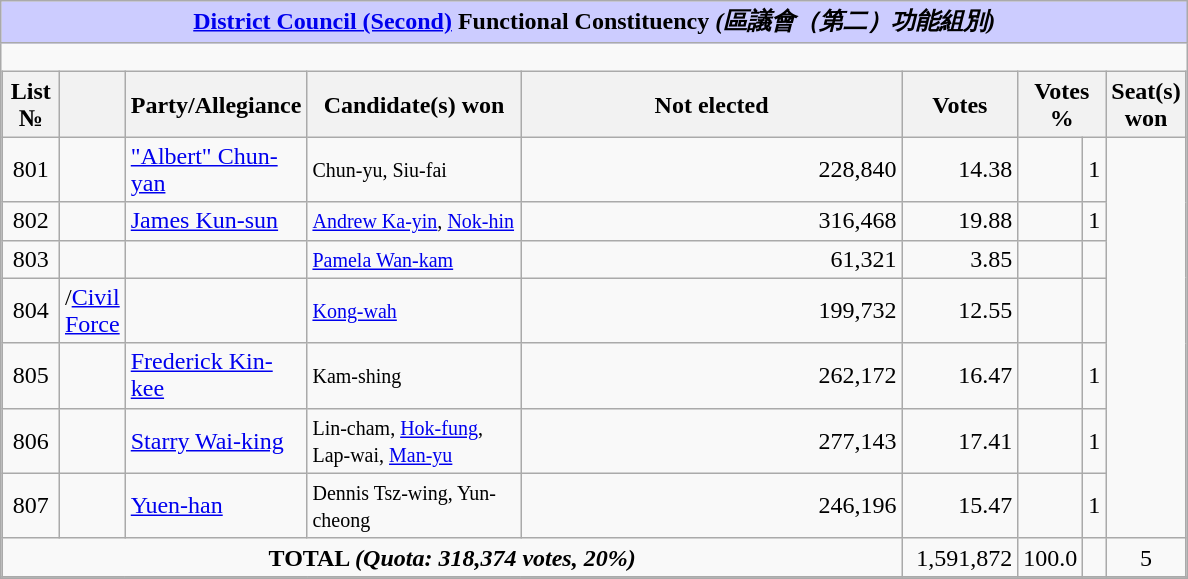<table class="wikitable mw-collapsible">
<tr style="text-align:center; background:#ccf; font-weight:bold; vertical-align:bottom;">
<td colspan = "5"><strong><a href='#'>District Council (Second)</a> Functional Constituency <em>(區議會（第二）功能組別)</em> </strong></td>
</tr>
<tr>
<td style="padding:0; border:none;"><br><table class="wikitable sortable" style="margin:0; width:100%;">
<tr>
<th width=5%>List №</th>
<th class="unsortable" width=2%></th>
<th width=10%>Party/Allegiance</th>
<th width=20%>Candidate(s) won</th>
<th width=40%>Not elected</th>
<th width=10%>Votes</th>
<th class="unsortable" colspan=2>Votes %</th>
<th width=5%>Seat(s) won</th>
</tr>
<tr>
<td style="text-align:center;">801</td>
<td></td>
<td><a href='#'>"Albert"  Chun-yan</a></td>
<td><small> Chun-yu,  Siu-fai</small></td>
<td style="text-align:right;">228,840</td>
<td style="text-align:right;">14.38</td>
<td><div><div> </div></div></td>
<td style="text-align:center;">1</td>
</tr>
<tr>
<td style="text-align:center;">802</td>
<td></td>
<td><a href='#'>James  Kun-sun</a></td>
<td><small><a href='#'>Andrew  Ka-yin</a>, <a href='#'> Nok-hin</a></small></td>
<td style="text-align:right;">316,468</td>
<td style="text-align:right;">19.88</td>
<td><div><div> </div></div></td>
<td style="text-align:center;">1</td>
</tr>
<tr>
<td style="text-align:center;">803</td>
<td></td>
<td></td>
<td><small><a href='#'>Pamela  Wan-kam</a></small></td>
<td style="text-align:right;">61,321</td>
<td style="text-align:right;">3.85</td>
<td><div><div> </div></div></td>
<td style="text-align:center;"></td>
</tr>
<tr>
<td style="text-align:center;">804</td>
<td>/<a href='#'>Civil Force</a></td>
<td></td>
<td><small><a href='#'> Kong-wah</a></small></td>
<td style="text-align:right;">199,732</td>
<td style="text-align:right;">12.55</td>
<td><div><div> </div></div></td>
<td style="text-align:center;"></td>
</tr>
<tr>
<td style="text-align:center;">805</td>
<td></td>
<td><a href='#'>Frederick  Kin-kee</a></td>
<td><small> Kam-shing</small></td>
<td style="text-align:right;">262,172</td>
<td style="text-align:right;">16.47</td>
<td><div><div> </div></div></td>
<td style="text-align:center;">1</td>
</tr>
<tr>
<td style="text-align:center;">806</td>
<td></td>
<td><a href='#'>Starry  Wai-king</a></td>
<td><small> Lin-cham, <a href='#'> Hok-fung</a>,  Lap-wai, <a href='#'> Man-yu</a></small></td>
<td style="text-align:right;">277,143</td>
<td style="text-align:right;">17.41</td>
<td><div><div> </div></div></td>
<td style="text-align:center;">1</td>
</tr>
<tr>
<td style="text-align:center;">807</td>
<td></td>
<td><a href='#'> Yuen-han</a></td>
<td><small>Dennis  Tsz-wing,  Yun-cheong</small></td>
<td style="text-align:right;">246,196</td>
<td style="text-align:right;">15.47</td>
<td><div><div> </div></div></td>
<td style="text-align:center;">1</td>
</tr>
<tr class="sortbottom">
<td colspan="5" style="text-align:center;"><strong>TOTAL <em>(Quota: 318,374 votes, 20%)<strong><em></td>
<td style="text-align:right;"></strong>1,591,872<strong></td>
<td style="text-align:right;"></strong>100.0<strong></td>
<td><div><div> </div></div></td>
<td style="text-align:center;"></strong>5<strong></td>
</tr>
<tr>
</tr>
</table>
</td>
</tr>
</table>
